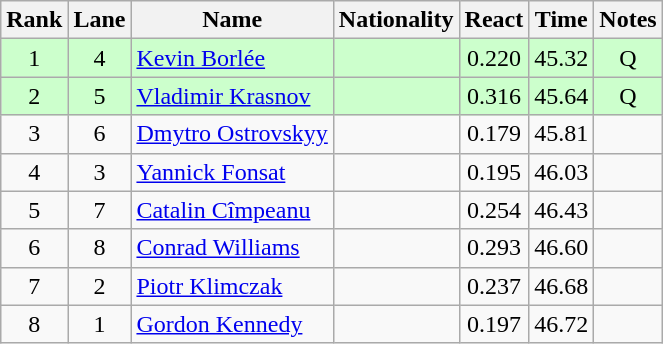<table class="wikitable sortable" style="text-align:center">
<tr>
<th>Rank</th>
<th>Lane</th>
<th>Name</th>
<th>Nationality</th>
<th>React</th>
<th>Time</th>
<th>Notes</th>
</tr>
<tr bgcolor=ccffcc>
<td>1</td>
<td>4</td>
<td align="left"><a href='#'>Kevin Borlée</a></td>
<td align=left></td>
<td>0.220</td>
<td>45.32</td>
<td>Q</td>
</tr>
<tr bgcolor=ccffcc>
<td>2</td>
<td>5</td>
<td align="left"><a href='#'>Vladimir Krasnov</a></td>
<td align=left></td>
<td>0.316</td>
<td>45.64</td>
<td>Q</td>
</tr>
<tr>
<td>3</td>
<td>6</td>
<td align="left"><a href='#'>Dmytro Ostrovskyy</a></td>
<td align=left></td>
<td>0.179</td>
<td>45.81</td>
<td></td>
</tr>
<tr>
<td>4</td>
<td>3</td>
<td align="left"><a href='#'>Yannick Fonsat</a></td>
<td align=left></td>
<td>0.195</td>
<td>46.03</td>
<td></td>
</tr>
<tr>
<td>5</td>
<td>7</td>
<td align="left"><a href='#'>Catalin Cîmpeanu</a></td>
<td align=left></td>
<td>0.254</td>
<td>46.43</td>
<td></td>
</tr>
<tr>
<td>6</td>
<td>8</td>
<td align="left"><a href='#'>Conrad Williams</a></td>
<td align=left></td>
<td>0.293</td>
<td>46.60</td>
<td></td>
</tr>
<tr>
<td>7</td>
<td>2</td>
<td align="left"><a href='#'>Piotr Klimczak</a></td>
<td align=left></td>
<td>0.237</td>
<td>46.68</td>
<td></td>
</tr>
<tr>
<td>8</td>
<td>1</td>
<td align="left"><a href='#'>Gordon Kennedy</a></td>
<td align=left></td>
<td>0.197</td>
<td>46.72</td>
<td></td>
</tr>
</table>
